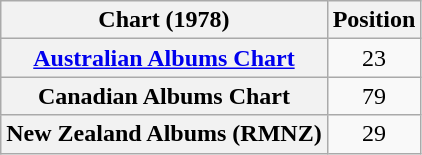<table class="wikitable sortable plainrowheaders" style="text-align:center;">
<tr>
<th scope="col">Chart (1978)</th>
<th scope="col">Position</th>
</tr>
<tr>
<th scope="row"><a href='#'>Australian Albums Chart</a></th>
<td>23</td>
</tr>
<tr>
<th scope="row">Canadian Albums Chart</th>
<td>79</td>
</tr>
<tr>
<th scope="row">New Zealand Albums (RMNZ)</th>
<td>29</td>
</tr>
</table>
